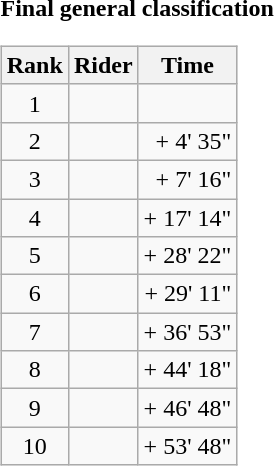<table>
<tr>
<td><strong>Final general classification</strong><br><table class="wikitable">
<tr>
<th scope="col">Rank</th>
<th scope="col">Rider</th>
<th scope="col">Time</th>
</tr>
<tr>
<td style="text-align:center;">1</td>
<td></td>
<td style="text-align:right;"></td>
</tr>
<tr>
<td style="text-align:center;">2</td>
<td></td>
<td style="text-align:right;">+ 4' 35"</td>
</tr>
<tr>
<td style="text-align:center;">3</td>
<td></td>
<td style="text-align:right;">+ 7' 16"</td>
</tr>
<tr>
<td style="text-align:center;">4</td>
<td></td>
<td style="text-align:right;">+ 17' 14"</td>
</tr>
<tr>
<td style="text-align:center;">5</td>
<td></td>
<td style="text-align:right;">+ 28' 22"</td>
</tr>
<tr>
<td style="text-align:center;">6</td>
<td></td>
<td style="text-align:right;">+ 29' 11"</td>
</tr>
<tr>
<td style="text-align:center;">7</td>
<td></td>
<td style="text-align:right;">+ 36' 53"</td>
</tr>
<tr>
<td style="text-align:center;">8</td>
<td></td>
<td style="text-align:right;">+ 44' 18"</td>
</tr>
<tr>
<td style="text-align:center;">9</td>
<td></td>
<td style="text-align:right;">+ 46' 48"</td>
</tr>
<tr>
<td style="text-align:center;">10</td>
<td></td>
<td style="text-align:right;">+ 53' 48"</td>
</tr>
</table>
</td>
</tr>
</table>
